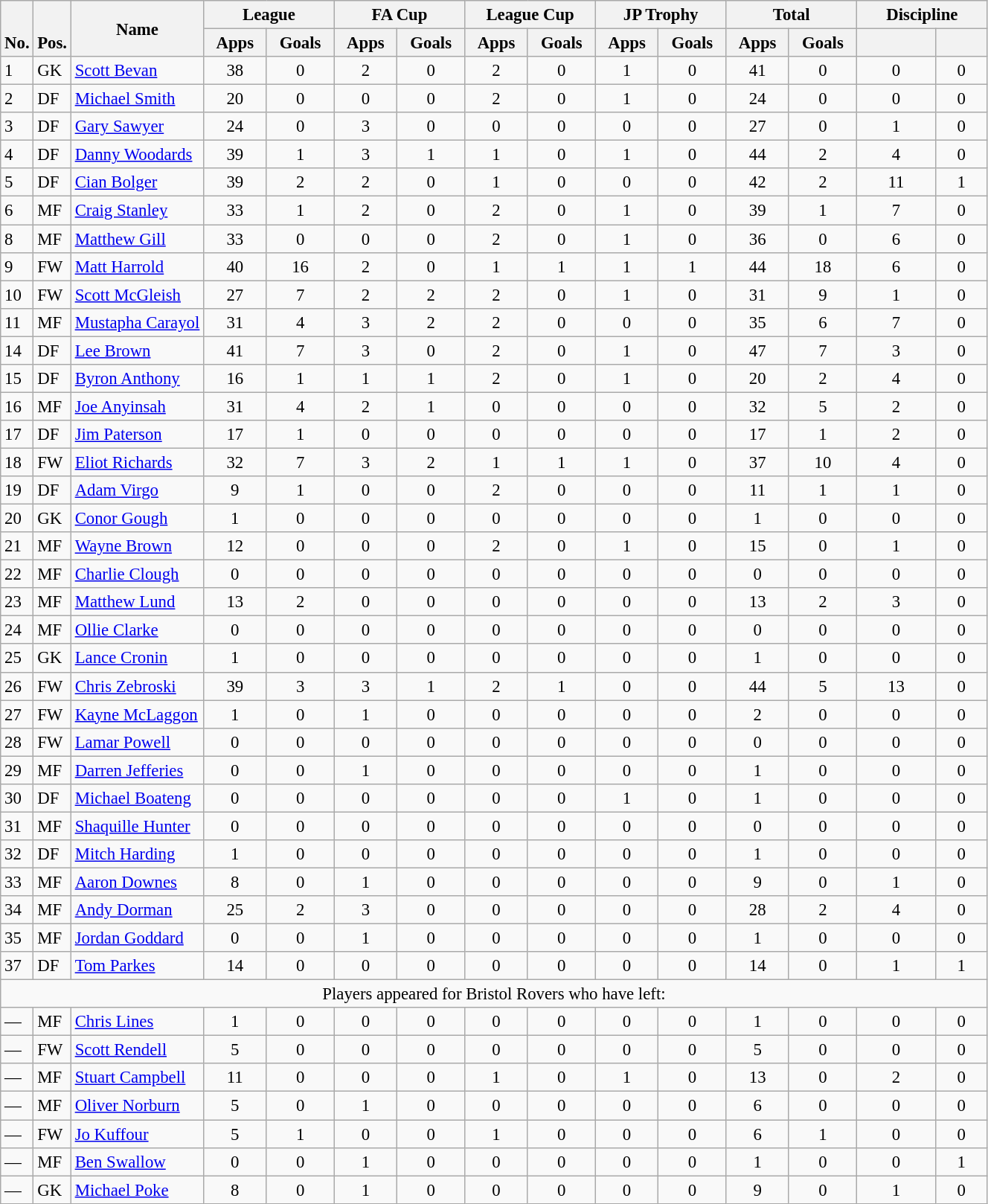<table class="wikitable" style="text-align:center; font-size:95%;">
<tr>
<th rowspan="2" valign="bottom">No.</th>
<th rowspan="2" valign="bottom">Pos.</th>
<th rowspan="2">Name</th>
<th colspan="2" width="110">League</th>
<th colspan="2" width="110">FA Cup</th>
<th colspan="2" width="110">League Cup</th>
<th colspan="2" width="110">JP Trophy</th>
<th colspan="2" width="110">Total</th>
<th colspan="2" width="110">Discipline</th>
</tr>
<tr>
<th>Apps</th>
<th>Goals</th>
<th>Apps</th>
<th>Goals</th>
<th>Apps</th>
<th>Goals</th>
<th>Apps</th>
<th>Goals</th>
<th>Apps</th>
<th>Goals</th>
<th></th>
<th></th>
</tr>
<tr>
<td align=left>1</td>
<td align=left>GK</td>
<td align=left> <a href='#'>Scott Bevan</a></td>
<td>38</td>
<td>0</td>
<td>2</td>
<td>0</td>
<td>2</td>
<td>0</td>
<td>1</td>
<td>0</td>
<td>41</td>
<td>0</td>
<td>0</td>
<td>0</td>
</tr>
<tr>
<td align=left>2</td>
<td align=left>DF</td>
<td align=left> <a href='#'>Michael Smith</a></td>
<td>20</td>
<td>0</td>
<td>0</td>
<td>0</td>
<td>2</td>
<td>0</td>
<td>1</td>
<td>0</td>
<td>24</td>
<td>0</td>
<td>0</td>
<td>0</td>
</tr>
<tr>
<td align=left>3</td>
<td align=left>DF</td>
<td align=left> <a href='#'>Gary Sawyer</a></td>
<td>24</td>
<td>0</td>
<td>3</td>
<td>0</td>
<td>0</td>
<td>0</td>
<td>0</td>
<td>0</td>
<td>27</td>
<td>0</td>
<td>1</td>
<td>0</td>
</tr>
<tr>
<td align=left>4</td>
<td align=left>DF</td>
<td align=left> <a href='#'>Danny Woodards</a></td>
<td>39</td>
<td>1</td>
<td>3</td>
<td>1</td>
<td>1</td>
<td>0</td>
<td>1</td>
<td>0</td>
<td>44</td>
<td>2</td>
<td>4</td>
<td>0</td>
</tr>
<tr>
<td align=left>5</td>
<td align=left>DF</td>
<td align=left> <a href='#'>Cian Bolger</a></td>
<td>39</td>
<td>2</td>
<td>2</td>
<td>0</td>
<td>1</td>
<td>0</td>
<td>0</td>
<td>0</td>
<td>42</td>
<td>2</td>
<td>11</td>
<td>1</td>
</tr>
<tr>
<td align=left>6</td>
<td align=left>MF</td>
<td align=left> <a href='#'>Craig Stanley</a></td>
<td>33</td>
<td>1</td>
<td>2</td>
<td>0</td>
<td>2</td>
<td>0</td>
<td>1</td>
<td>0</td>
<td>39</td>
<td>1</td>
<td>7</td>
<td>0</td>
</tr>
<tr>
<td align=left>8</td>
<td align=left>MF</td>
<td align=left> <a href='#'>Matthew Gill</a></td>
<td>33</td>
<td>0</td>
<td>0</td>
<td>0</td>
<td>2</td>
<td>0</td>
<td>1</td>
<td>0</td>
<td>36</td>
<td>0</td>
<td>6</td>
<td>0</td>
</tr>
<tr>
<td align=left>9</td>
<td align=left>FW</td>
<td align=left> <a href='#'>Matt Harrold</a></td>
<td>40</td>
<td>16</td>
<td>2</td>
<td>0</td>
<td>1</td>
<td>1</td>
<td>1</td>
<td>1</td>
<td>44</td>
<td>18</td>
<td>6</td>
<td>0</td>
</tr>
<tr>
<td align=left>10</td>
<td align=left>FW</td>
<td align=left> <a href='#'>Scott McGleish</a></td>
<td>27</td>
<td>7</td>
<td>2</td>
<td>2</td>
<td>2</td>
<td>0</td>
<td>1</td>
<td>0</td>
<td>31</td>
<td>9</td>
<td>1</td>
<td>0</td>
</tr>
<tr>
<td align=left>11</td>
<td align=left>MF</td>
<td align=left> <a href='#'>Mustapha Carayol</a></td>
<td>31</td>
<td>4</td>
<td>3</td>
<td>2</td>
<td>2</td>
<td>0</td>
<td>0</td>
<td>0</td>
<td>35</td>
<td>6</td>
<td>7</td>
<td>0</td>
</tr>
<tr>
<td align=left>14</td>
<td align=left>DF</td>
<td align=left> <a href='#'>Lee Brown</a></td>
<td>41</td>
<td>7</td>
<td>3</td>
<td>0</td>
<td>2</td>
<td>0</td>
<td>1</td>
<td>0</td>
<td>47</td>
<td>7</td>
<td>3</td>
<td>0</td>
</tr>
<tr>
<td align=left>15</td>
<td align=left>DF</td>
<td align=left> <a href='#'>Byron Anthony</a></td>
<td>16</td>
<td>1</td>
<td>1</td>
<td>1</td>
<td>2</td>
<td>0</td>
<td>1</td>
<td>0</td>
<td>20</td>
<td>2</td>
<td>4</td>
<td>0</td>
</tr>
<tr>
<td align=left>16</td>
<td align=left>MF</td>
<td align=left> <a href='#'>Joe Anyinsah</a></td>
<td>31</td>
<td>4</td>
<td>2</td>
<td>1</td>
<td>0</td>
<td>0</td>
<td>0</td>
<td>0</td>
<td>32</td>
<td>5</td>
<td>2</td>
<td>0</td>
</tr>
<tr>
<td align=left>17</td>
<td align=left>DF</td>
<td align=left> <a href='#'>Jim Paterson</a></td>
<td>17</td>
<td>1</td>
<td>0</td>
<td>0</td>
<td>0</td>
<td>0</td>
<td>0</td>
<td>0</td>
<td>17</td>
<td>1</td>
<td>2</td>
<td>0</td>
</tr>
<tr>
<td align=left>18</td>
<td align=left>FW</td>
<td align=left> <a href='#'>Eliot Richards</a></td>
<td>32</td>
<td>7</td>
<td>3</td>
<td>2</td>
<td>1</td>
<td>1</td>
<td>1</td>
<td>0</td>
<td>37</td>
<td>10</td>
<td>4</td>
<td>0</td>
</tr>
<tr>
<td align=left>19</td>
<td align=left>DF</td>
<td align=left> <a href='#'>Adam Virgo</a></td>
<td>9</td>
<td>1</td>
<td>0</td>
<td>0</td>
<td>2</td>
<td>0</td>
<td>0</td>
<td>0</td>
<td>11</td>
<td>1</td>
<td>1</td>
<td>0</td>
</tr>
<tr>
<td align=left>20</td>
<td align=left>GK</td>
<td align=left> <a href='#'>Conor Gough</a></td>
<td>1</td>
<td>0</td>
<td>0</td>
<td>0</td>
<td>0</td>
<td>0</td>
<td>0</td>
<td>0</td>
<td>1</td>
<td>0</td>
<td>0</td>
<td>0</td>
</tr>
<tr>
<td align=left>21</td>
<td align=left>MF</td>
<td align=left> <a href='#'>Wayne Brown</a></td>
<td>12</td>
<td>0</td>
<td>0</td>
<td>0</td>
<td>2</td>
<td>0</td>
<td>1</td>
<td>0</td>
<td>15</td>
<td>0</td>
<td>1</td>
<td>0</td>
</tr>
<tr>
<td align=left>22</td>
<td align=left>MF</td>
<td align=left> <a href='#'>Charlie Clough</a></td>
<td>0</td>
<td>0</td>
<td>0</td>
<td>0</td>
<td>0</td>
<td>0</td>
<td>0</td>
<td>0</td>
<td>0</td>
<td>0</td>
<td>0</td>
<td>0</td>
</tr>
<tr>
<td align=left>23</td>
<td align=left>MF</td>
<td align=left> <a href='#'>Matthew Lund</a></td>
<td>13</td>
<td>2</td>
<td>0</td>
<td>0</td>
<td>0</td>
<td>0</td>
<td>0</td>
<td>0</td>
<td>13</td>
<td>2</td>
<td>3</td>
<td>0</td>
</tr>
<tr>
<td align=left>24</td>
<td align=left>MF</td>
<td align=left> <a href='#'>Ollie Clarke</a></td>
<td>0</td>
<td>0</td>
<td>0</td>
<td>0</td>
<td>0</td>
<td>0</td>
<td>0</td>
<td>0</td>
<td>0</td>
<td>0</td>
<td>0</td>
<td>0</td>
</tr>
<tr>
<td align=left>25</td>
<td align=left>GK</td>
<td align=left> <a href='#'>Lance Cronin</a></td>
<td>1</td>
<td>0</td>
<td>0</td>
<td>0</td>
<td>0</td>
<td>0</td>
<td>0</td>
<td>0</td>
<td>1</td>
<td>0</td>
<td>0</td>
<td>0</td>
</tr>
<tr>
<td align=left>26</td>
<td align=left>FW</td>
<td align=left> <a href='#'>Chris Zebroski</a></td>
<td>39</td>
<td>3</td>
<td>3</td>
<td>1</td>
<td>2</td>
<td>1</td>
<td>0</td>
<td>0</td>
<td>44</td>
<td>5</td>
<td>13</td>
<td>0</td>
</tr>
<tr>
<td align=left>27</td>
<td align=left>FW</td>
<td align=left> <a href='#'>Kayne McLaggon</a></td>
<td>1</td>
<td>0</td>
<td>1</td>
<td>0</td>
<td>0</td>
<td>0</td>
<td>0</td>
<td>0</td>
<td>2</td>
<td>0</td>
<td>0</td>
<td>0</td>
</tr>
<tr>
<td align=left>28</td>
<td align=left>FW</td>
<td align=left> <a href='#'>Lamar Powell</a></td>
<td>0</td>
<td>0</td>
<td>0</td>
<td>0</td>
<td>0</td>
<td>0</td>
<td>0</td>
<td>0</td>
<td>0</td>
<td>0</td>
<td>0</td>
<td>0</td>
</tr>
<tr>
<td align=left>29</td>
<td align=left>MF</td>
<td align=left> <a href='#'>Darren Jefferies</a></td>
<td>0</td>
<td>0</td>
<td>1</td>
<td>0</td>
<td>0</td>
<td>0</td>
<td>0</td>
<td>0</td>
<td>1</td>
<td>0</td>
<td>0</td>
<td>0</td>
</tr>
<tr>
<td align=left>30</td>
<td align=left>DF</td>
<td align=left> <a href='#'>Michael Boateng</a></td>
<td>0</td>
<td>0</td>
<td>0</td>
<td>0</td>
<td>0</td>
<td>0</td>
<td>1</td>
<td>0</td>
<td>1</td>
<td>0</td>
<td>0</td>
<td>0</td>
</tr>
<tr>
<td align=left>31</td>
<td align=left>MF</td>
<td align=left> <a href='#'>Shaquille Hunter</a></td>
<td>0</td>
<td>0</td>
<td>0</td>
<td>0</td>
<td>0</td>
<td>0</td>
<td>0</td>
<td>0</td>
<td>0</td>
<td>0</td>
<td>0</td>
<td>0</td>
</tr>
<tr>
<td align=left>32</td>
<td align=left>DF</td>
<td align=left> <a href='#'>Mitch Harding</a></td>
<td>1</td>
<td>0</td>
<td>0</td>
<td>0</td>
<td>0</td>
<td>0</td>
<td>0</td>
<td>0</td>
<td>1</td>
<td>0</td>
<td>0</td>
<td>0</td>
</tr>
<tr>
<td align=left>33</td>
<td align=left>MF</td>
<td align=left> <a href='#'>Aaron Downes</a></td>
<td>8</td>
<td>0</td>
<td>1</td>
<td>0</td>
<td>0</td>
<td>0</td>
<td>0</td>
<td>0</td>
<td>9</td>
<td>0</td>
<td>1</td>
<td>0</td>
</tr>
<tr>
<td align=left>34</td>
<td align=left>MF</td>
<td align=left> <a href='#'>Andy Dorman</a></td>
<td>25</td>
<td>2</td>
<td>3</td>
<td>0</td>
<td>0</td>
<td>0</td>
<td>0</td>
<td>0</td>
<td>28</td>
<td>2</td>
<td>4</td>
<td>0</td>
</tr>
<tr>
<td align=left>35</td>
<td align=left>MF</td>
<td align=left> <a href='#'>Jordan Goddard</a></td>
<td>0</td>
<td>0</td>
<td>1</td>
<td>0</td>
<td>0</td>
<td>0</td>
<td>0</td>
<td>0</td>
<td>1</td>
<td>0</td>
<td>0</td>
<td>0</td>
</tr>
<tr>
<td align=left>37</td>
<td align=left>DF</td>
<td align=left> <a href='#'>Tom Parkes</a></td>
<td>14</td>
<td>0</td>
<td>0</td>
<td>0</td>
<td>0</td>
<td>0</td>
<td>0</td>
<td>0</td>
<td>14</td>
<td>0</td>
<td>1</td>
<td>1</td>
</tr>
<tr>
<td colspan="15">Players appeared for Bristol Rovers who have left:</td>
</tr>
<tr>
<td align=left>—</td>
<td align=left>MF</td>
<td align=left> <a href='#'>Chris Lines</a></td>
<td>1</td>
<td>0</td>
<td>0</td>
<td>0</td>
<td>0</td>
<td>0</td>
<td>0</td>
<td>0</td>
<td>1</td>
<td>0</td>
<td>0</td>
<td>0</td>
</tr>
<tr>
<td align=left>—</td>
<td align=left>FW</td>
<td align=left> <a href='#'>Scott Rendell</a></td>
<td>5</td>
<td>0</td>
<td>0</td>
<td>0</td>
<td>0</td>
<td>0</td>
<td>0</td>
<td>0</td>
<td>5</td>
<td>0</td>
<td>0</td>
<td>0</td>
</tr>
<tr>
<td align=left>—</td>
<td align=left>MF</td>
<td align=left> <a href='#'>Stuart Campbell</a></td>
<td>11</td>
<td>0</td>
<td>0</td>
<td>0</td>
<td>1</td>
<td>0</td>
<td>1</td>
<td>0</td>
<td>13</td>
<td>0</td>
<td>2</td>
<td>0</td>
</tr>
<tr>
<td align=left>—</td>
<td align=left>MF</td>
<td align=left> <a href='#'>Oliver Norburn</a></td>
<td>5</td>
<td>0</td>
<td>1</td>
<td>0</td>
<td>0</td>
<td>0</td>
<td>0</td>
<td>0</td>
<td>6</td>
<td>0</td>
<td>0</td>
<td>0</td>
</tr>
<tr>
<td align=left>—</td>
<td align=left>FW</td>
<td align=left> <a href='#'>Jo Kuffour</a></td>
<td>5</td>
<td>1</td>
<td>0</td>
<td>0</td>
<td>1</td>
<td>0</td>
<td>0</td>
<td>0</td>
<td>6</td>
<td>1</td>
<td>0</td>
<td>0</td>
</tr>
<tr>
<td align=left>—</td>
<td align=left>MF</td>
<td align=left> <a href='#'>Ben Swallow</a></td>
<td>0</td>
<td>0</td>
<td>1</td>
<td>0</td>
<td>0</td>
<td>0</td>
<td>0</td>
<td>0</td>
<td>1</td>
<td>0</td>
<td>0</td>
<td>1</td>
</tr>
<tr>
<td align=left>—</td>
<td align=left>GK</td>
<td align=left> <a href='#'>Michael Poke</a></td>
<td>8</td>
<td>0</td>
<td>1</td>
<td>0</td>
<td>0</td>
<td>0</td>
<td>0</td>
<td>0</td>
<td>9</td>
<td>0</td>
<td>1</td>
<td>0</td>
</tr>
</table>
